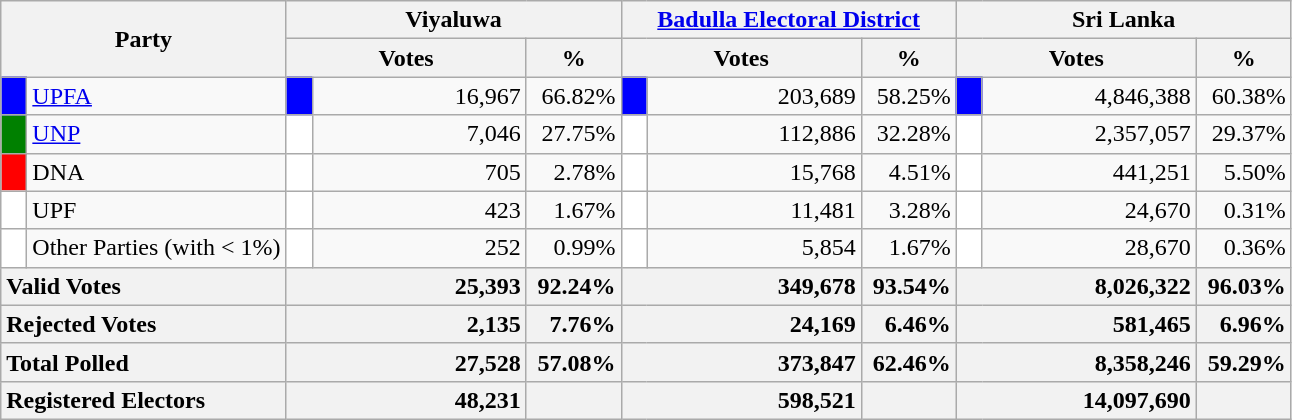<table class="wikitable">
<tr>
<th colspan="2" width="144px"rowspan="2">Party</th>
<th colspan="3" width="216px">Viyaluwa</th>
<th colspan="3" width="216px"><a href='#'>Badulla Electoral District</a></th>
<th colspan="3" width="216px">Sri Lanka</th>
</tr>
<tr>
<th colspan="2" width="144px">Votes</th>
<th>%</th>
<th colspan="2" width="144px">Votes</th>
<th>%</th>
<th colspan="2" width="144px">Votes</th>
<th>%</th>
</tr>
<tr>
<td style="background-color:blue;" width="10px"></td>
<td style="text-align:left;"><a href='#'>UPFA</a></td>
<td style="background-color:blue;" width="10px"></td>
<td style="text-align:right;">16,967</td>
<td style="text-align:right;">66.82%</td>
<td style="background-color:blue;" width="10px"></td>
<td style="text-align:right;">203,689</td>
<td style="text-align:right;">58.25%</td>
<td style="background-color:blue;" width="10px"></td>
<td style="text-align:right;">4,846,388</td>
<td style="text-align:right;">60.38%</td>
</tr>
<tr>
<td style="background-color:green;" width="10px"></td>
<td style="text-align:left;"><a href='#'>UNP</a></td>
<td style="background-color:white;" width="10px"></td>
<td style="text-align:right;">7,046</td>
<td style="text-align:right;">27.75%</td>
<td style="background-color:white;" width="10px"></td>
<td style="text-align:right;">112,886</td>
<td style="text-align:right;">32.28%</td>
<td style="background-color:white;" width="10px"></td>
<td style="text-align:right;">2,357,057</td>
<td style="text-align:right;">29.37%</td>
</tr>
<tr>
<td style="background-color:red;" width="10px"></td>
<td style="text-align:left;">DNA</td>
<td style="background-color:white;" width="10px"></td>
<td style="text-align:right;">705</td>
<td style="text-align:right;">2.78%</td>
<td style="background-color:white;" width="10px"></td>
<td style="text-align:right;">15,768</td>
<td style="text-align:right;">4.51%</td>
<td style="background-color:white;" width="10px"></td>
<td style="text-align:right;">441,251</td>
<td style="text-align:right;">5.50%</td>
</tr>
<tr>
<td style="background-color:white;" width="10px"></td>
<td style="text-align:left;">UPF</td>
<td style="background-color:white;" width="10px"></td>
<td style="text-align:right;">423</td>
<td style="text-align:right;">1.67%</td>
<td style="background-color:white;" width="10px"></td>
<td style="text-align:right;">11,481</td>
<td style="text-align:right;">3.28%</td>
<td style="background-color:white;" width="10px"></td>
<td style="text-align:right;">24,670</td>
<td style="text-align:right;">0.31%</td>
</tr>
<tr>
<td style="background-color:white;" width="10px"></td>
<td style="text-align:left;">Other Parties (with < 1%)</td>
<td style="background-color:white;" width="10px"></td>
<td style="text-align:right;">252</td>
<td style="text-align:right;">0.99%</td>
<td style="background-color:white;" width="10px"></td>
<td style="text-align:right;">5,854</td>
<td style="text-align:right;">1.67%</td>
<td style="background-color:white;" width="10px"></td>
<td style="text-align:right;">28,670</td>
<td style="text-align:right;">0.36%</td>
</tr>
<tr>
<th colspan="2" width="144px"style="text-align:left;">Valid Votes</th>
<th style="text-align:right;"colspan="2" width="144px">25,393</th>
<th style="text-align:right;">92.24%</th>
<th style="text-align:right;"colspan="2" width="144px">349,678</th>
<th style="text-align:right;">93.54%</th>
<th style="text-align:right;"colspan="2" width="144px">8,026,322</th>
<th style="text-align:right;">96.03%</th>
</tr>
<tr>
<th colspan="2" width="144px"style="text-align:left;">Rejected Votes</th>
<th style="text-align:right;"colspan="2" width="144px">2,135</th>
<th style="text-align:right;">7.76%</th>
<th style="text-align:right;"colspan="2" width="144px">24,169</th>
<th style="text-align:right;">6.46%</th>
<th style="text-align:right;"colspan="2" width="144px">581,465</th>
<th style="text-align:right;">6.96%</th>
</tr>
<tr>
<th colspan="2" width="144px"style="text-align:left;">Total Polled</th>
<th style="text-align:right;"colspan="2" width="144px">27,528</th>
<th style="text-align:right;">57.08%</th>
<th style="text-align:right;"colspan="2" width="144px">373,847</th>
<th style="text-align:right;">62.46%</th>
<th style="text-align:right;"colspan="2" width="144px">8,358,246</th>
<th style="text-align:right;">59.29%</th>
</tr>
<tr>
<th colspan="2" width="144px"style="text-align:left;">Registered Electors</th>
<th style="text-align:right;"colspan="2" width="144px">48,231</th>
<th></th>
<th style="text-align:right;"colspan="2" width="144px">598,521</th>
<th></th>
<th style="text-align:right;"colspan="2" width="144px">14,097,690</th>
<th></th>
</tr>
</table>
